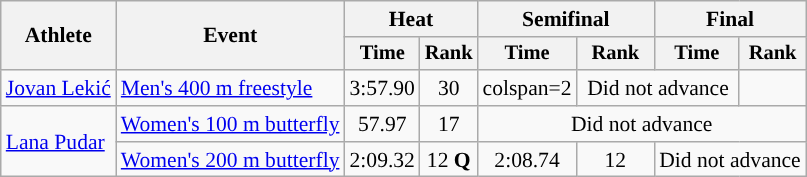<table class=wikitable style="font-size:90%">
<tr>
<th rowspan="2”">Athlete</th>
<th rowspan="2">Event</th>
<th colspan="2">Heat</th>
<th colspan="2">Semifinal</th>
<th colspan="2">Final</th>
</tr>
<tr style="font-size:95%">
<th>Time</th>
<th>Rank</th>
<th>Time</th>
<th>Rank</th>
<th>Time</th>
<th>Rank</th>
</tr>
<tr align=center>
<td align=left><a href='#'>Jovan Lekić</a></td>
<td align=left><a href='#'>Men's 400 m freestyle</a></td>
<td>3:57.90</td>
<td>30</td>
<td>colspan=2 </td>
<td colspan=2>Did not advance</td>
</tr>
<tr align=center>
<td align=left rowspan=2><a href='#'>Lana Pudar</a></td>
<td align=left><a href='#'>Women's 100 m butterfly</a></td>
<td>57.97</td>
<td>17</td>
<td colspan=4>Did not advance</td>
</tr>
<tr align=center>
<td align=left><a href='#'>Women's 200 m butterfly</a></td>
<td>2:09.32</td>
<td>12 <strong>Q</strong></td>
<td>2:08.74</td>
<td>12</td>
<td colspan=2>Did not advance</td>
</tr>
</table>
